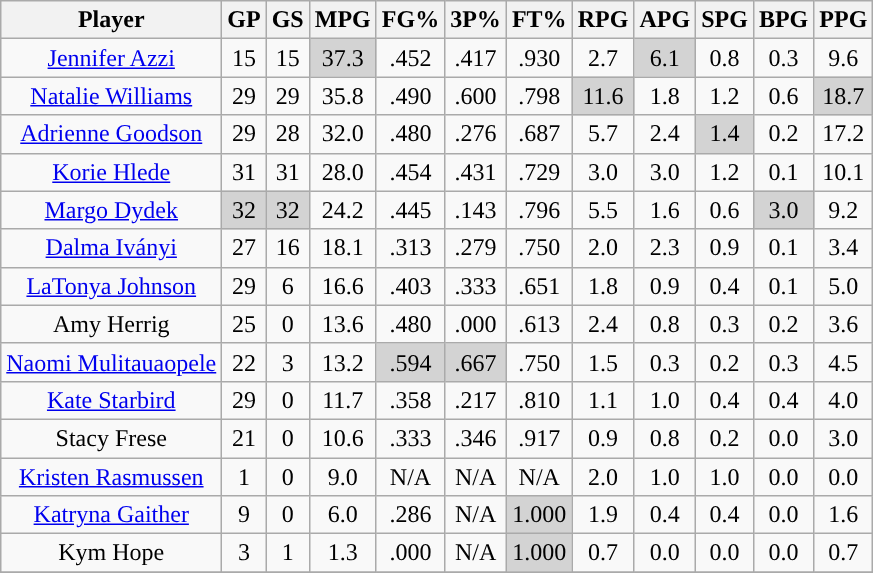<table class="wikitable sortable" style="text-align:center;">
<tr>
<th>Player</th>
<th>GP</th>
<th>GS</th>
<th>MPG</th>
<th>FG%</th>
<th>3P%</th>
<th>FT%</th>
<th>RPG</th>
<th>APG</th>
<th>SPG</th>
<th>BPG</th>
<th>PPG</th>
</tr>
<tr>
<td><a href='#'>Jennifer Azzi</a></td>
<td>15</td>
<td>15</td>
<td style="background:#D3D3D3;">37.3</td>
<td>.452</td>
<td>.417</td>
<td>.930</td>
<td>2.7</td>
<td style="background:#D3D3D3;">6.1</td>
<td>0.8</td>
<td>0.3</td>
<td>9.6</td>
</tr>
<tr>
<td><a href='#'>Natalie Williams</a></td>
<td>29</td>
<td>29</td>
<td>35.8</td>
<td>.490</td>
<td>.600</td>
<td>.798</td>
<td style="background:#D3D3D3;">11.6</td>
<td>1.8</td>
<td>1.2</td>
<td>0.6</td>
<td style="background:#D3D3D3;">18.7</td>
</tr>
<tr>
<td><a href='#'>Adrienne Goodson</a></td>
<td>29</td>
<td>28</td>
<td>32.0</td>
<td>.480</td>
<td>.276</td>
<td>.687</td>
<td>5.7</td>
<td>2.4</td>
<td style="background:#D3D3D3;">1.4</td>
<td>0.2</td>
<td>17.2</td>
</tr>
<tr>
<td><a href='#'>Korie Hlede</a></td>
<td>31</td>
<td>31</td>
<td>28.0</td>
<td>.454</td>
<td>.431</td>
<td>.729</td>
<td>3.0</td>
<td>3.0</td>
<td>1.2</td>
<td>0.1</td>
<td>10.1</td>
</tr>
<tr>
<td><a href='#'>Margo Dydek</a></td>
<td style="background:#D3D3D3;">32</td>
<td style="background:#D3D3D3;">32</td>
<td>24.2</td>
<td>.445</td>
<td>.143</td>
<td>.796</td>
<td>5.5</td>
<td>1.6</td>
<td>0.6</td>
<td style="background:#D3D3D3;">3.0</td>
<td>9.2</td>
</tr>
<tr>
<td><a href='#'>Dalma Iványi</a></td>
<td>27</td>
<td>16</td>
<td>18.1</td>
<td>.313</td>
<td>.279</td>
<td>.750</td>
<td>2.0</td>
<td>2.3</td>
<td>0.9</td>
<td>0.1</td>
<td>3.4</td>
</tr>
<tr>
<td><a href='#'>LaTonya Johnson</a></td>
<td>29</td>
<td>6</td>
<td>16.6</td>
<td>.403</td>
<td>.333</td>
<td>.651</td>
<td>1.8</td>
<td>0.9</td>
<td>0.4</td>
<td>0.1</td>
<td>5.0</td>
</tr>
<tr>
<td>Amy Herrig</td>
<td>25</td>
<td>0</td>
<td>13.6</td>
<td>.480</td>
<td>.000</td>
<td>.613</td>
<td>2.4</td>
<td>0.8</td>
<td>0.3</td>
<td>0.2</td>
<td>3.6</td>
</tr>
<tr>
<td><a href='#'>Naomi Mulitauaopele</a></td>
<td>22</td>
<td>3</td>
<td>13.2</td>
<td style="background:#D3D3D3;">.594</td>
<td style="background:#D3D3D3;">.667</td>
<td>.750</td>
<td>1.5</td>
<td>0.3</td>
<td>0.2</td>
<td>0.3</td>
<td>4.5</td>
</tr>
<tr>
<td><a href='#'>Kate Starbird</a></td>
<td>29</td>
<td>0</td>
<td>11.7</td>
<td>.358</td>
<td>.217</td>
<td>.810</td>
<td>1.1</td>
<td>1.0</td>
<td>0.4</td>
<td>0.4</td>
<td>4.0</td>
</tr>
<tr>
<td>Stacy Frese</td>
<td>21</td>
<td>0</td>
<td>10.6</td>
<td>.333</td>
<td>.346</td>
<td>.917</td>
<td>0.9</td>
<td>0.8</td>
<td>0.2</td>
<td>0.0</td>
<td>3.0</td>
</tr>
<tr>
<td><a href='#'>Kristen Rasmussen</a></td>
<td>1</td>
<td>0</td>
<td>9.0</td>
<td>N/A</td>
<td>N/A</td>
<td>N/A</td>
<td>2.0</td>
<td>1.0</td>
<td>1.0</td>
<td>0.0</td>
<td>0.0</td>
</tr>
<tr>
<td><a href='#'>Katryna Gaither</a></td>
<td>9</td>
<td>0</td>
<td>6.0</td>
<td>.286</td>
<td>N/A</td>
<td style="background:#D3D3D3;">1.000</td>
<td>1.9</td>
<td>0.4</td>
<td>0.4</td>
<td>0.0</td>
<td>1.6</td>
</tr>
<tr>
<td>Kym Hope</td>
<td>3</td>
<td>1</td>
<td>1.3</td>
<td>.000</td>
<td>N/A</td>
<td style="background:#D3D3D3;">1.000</td>
<td>0.7</td>
<td>0.0</td>
<td>0.0</td>
<td>0.0</td>
<td>0.7</td>
</tr>
<tr>
</tr>
</table>
